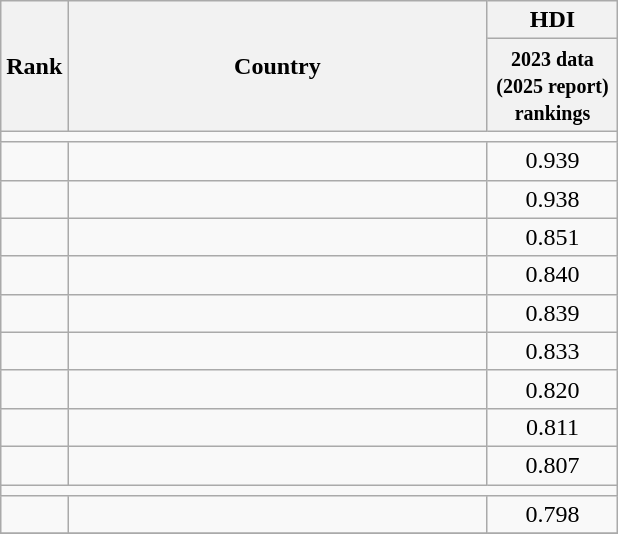<table class="wikitable sortable" style="text-align:center">
<tr>
<th scope="col" rowspan="2" data-sort-type="number">Rank</th>
<th scope="col" rowspan="2" style="width:17em;">Country</th>
<th scope="col" colspan="2">HDI</th>
</tr>
<tr>
<th scope="col" style="width:5em;" data-sort-type="number"><small>2023 data (2025 report) rankings</small></th>
</tr>
<tr>
<td scope="row" colspan="4" background-color:#EAECF0;"></td>
</tr>
<tr>
<td></td>
<td style="text-align:left"></td>
<td>0.939</td>
</tr>
<tr>
<td></td>
<td style="text-align:left"></td>
<td>0.938</td>
</tr>
<tr>
<td></td>
<td style="text-align:left"></td>
<td>0.851</td>
</tr>
<tr>
<td></td>
<td style="text-align:left"></td>
<td>0.840</td>
</tr>
<tr>
<td></td>
<td style="text-align:left"></td>
<td>0.839</td>
</tr>
<tr>
<td></td>
<td style="text-align:left"></td>
<td>0.833</td>
</tr>
<tr>
<td></td>
<td style="text-align:left"></td>
<td>0.820</td>
</tr>
<tr>
<td></td>
<td style="text-align:left"></td>
<td>0.811</td>
</tr>
<tr>
<td></td>
<td style="text-align:left"></td>
<td>0.807</td>
</tr>
<tr>
<td scope="row" colspan="4" background-color:#EAECF0;"></td>
</tr>
<tr>
<td></td>
<td style="text-align:left"></td>
<td>0.798</td>
</tr>
<tr>
</tr>
</table>
